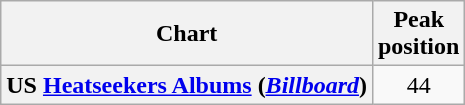<table class="wikitable plainrowheaders sortable" style="text-align:center;" border="1">
<tr>
<th scope="col">Chart</th>
<th scope="col">Peak<br>position</th>
</tr>
<tr>
<th scope="row">US <a href='#'>Heatseekers Albums</a> (<em><a href='#'>Billboard</a></em>)</th>
<td>44</td>
</tr>
</table>
